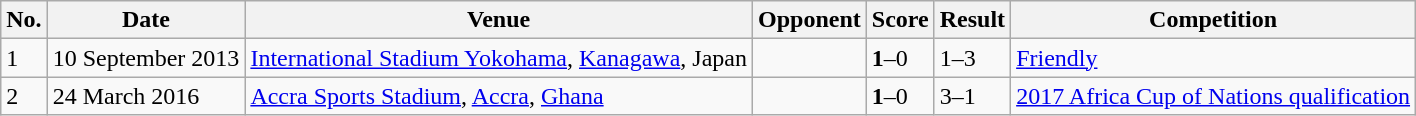<table class="wikitable">
<tr>
<th>No.</th>
<th>Date</th>
<th>Venue</th>
<th>Opponent</th>
<th>Score</th>
<th>Result</th>
<th>Competition</th>
</tr>
<tr>
<td>1</td>
<td>10 September 2013</td>
<td><a href='#'>International Stadium Yokohama</a>, <a href='#'>Kanagawa</a>, Japan</td>
<td></td>
<td><strong>1</strong>–0</td>
<td>1–3</td>
<td><a href='#'>Friendly</a></td>
</tr>
<tr>
<td>2</td>
<td>24 March 2016</td>
<td><a href='#'>Accra Sports Stadium</a>, <a href='#'>Accra</a>, <a href='#'>Ghana</a></td>
<td></td>
<td><strong>1</strong>–0</td>
<td>3–1</td>
<td><a href='#'>2017 Africa Cup of Nations qualification</a></td>
</tr>
</table>
